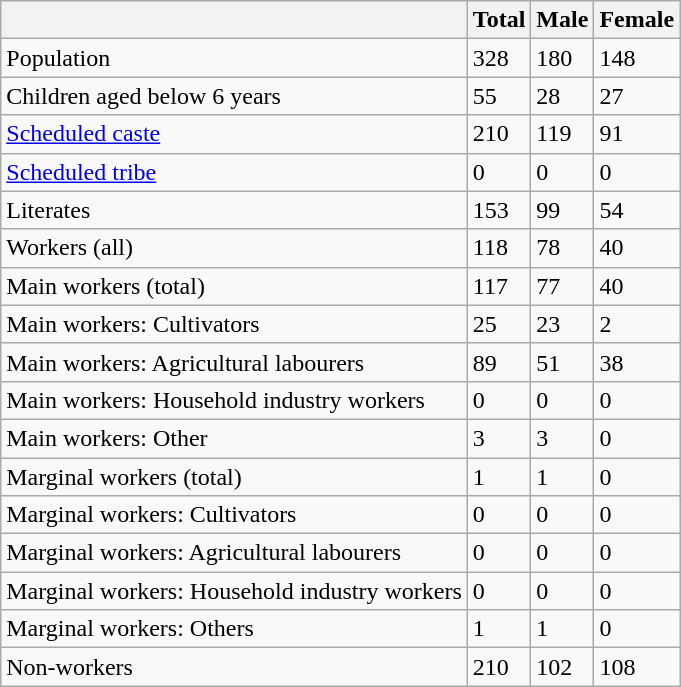<table class="wikitable sortable">
<tr>
<th></th>
<th>Total</th>
<th>Male</th>
<th>Female</th>
</tr>
<tr>
<td>Population</td>
<td>328</td>
<td>180</td>
<td>148</td>
</tr>
<tr>
<td>Children aged below 6 years</td>
<td>55</td>
<td>28</td>
<td>27</td>
</tr>
<tr>
<td><a href='#'>Scheduled caste</a></td>
<td>210</td>
<td>119</td>
<td>91</td>
</tr>
<tr>
<td><a href='#'>Scheduled tribe</a></td>
<td>0</td>
<td>0</td>
<td>0</td>
</tr>
<tr>
<td>Literates</td>
<td>153</td>
<td>99</td>
<td>54</td>
</tr>
<tr>
<td>Workers (all)</td>
<td>118</td>
<td>78</td>
<td>40</td>
</tr>
<tr>
<td>Main workers (total)</td>
<td>117</td>
<td>77</td>
<td>40</td>
</tr>
<tr>
<td>Main workers: Cultivators</td>
<td>25</td>
<td>23</td>
<td>2</td>
</tr>
<tr>
<td>Main workers: Agricultural labourers</td>
<td>89</td>
<td>51</td>
<td>38</td>
</tr>
<tr>
<td>Main workers: Household industry workers</td>
<td>0</td>
<td>0</td>
<td>0</td>
</tr>
<tr>
<td>Main workers: Other</td>
<td>3</td>
<td>3</td>
<td>0</td>
</tr>
<tr>
<td>Marginal workers (total)</td>
<td>1</td>
<td>1</td>
<td>0</td>
</tr>
<tr>
<td>Marginal workers: Cultivators</td>
<td>0</td>
<td>0</td>
<td>0</td>
</tr>
<tr>
<td>Marginal workers: Agricultural labourers</td>
<td>0</td>
<td>0</td>
<td>0</td>
</tr>
<tr>
<td>Marginal workers: Household industry workers</td>
<td>0</td>
<td>0</td>
<td>0</td>
</tr>
<tr>
<td>Marginal workers: Others</td>
<td>1</td>
<td>1</td>
<td>0</td>
</tr>
<tr>
<td>Non-workers</td>
<td>210</td>
<td>102</td>
<td>108</td>
</tr>
</table>
